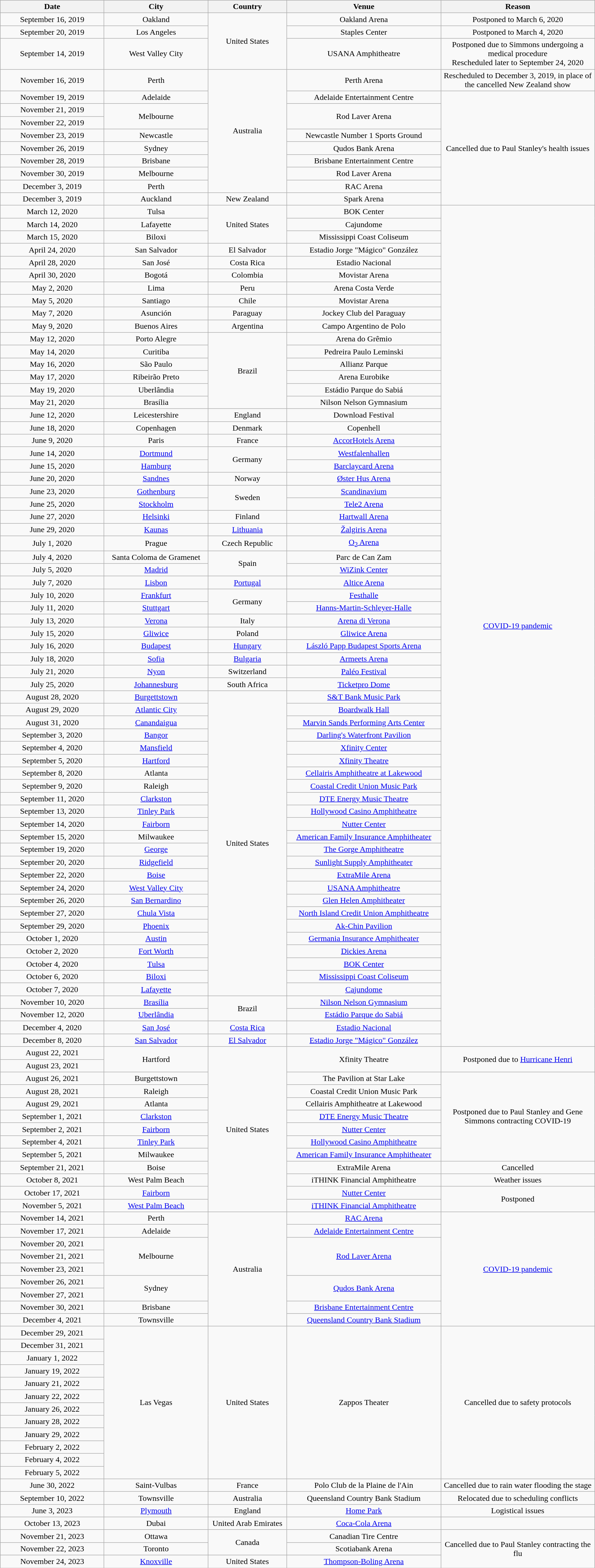<table class="wikitable" style="text-align:center;">
<tr>
<th width="200">Date</th>
<th width="200">City</th>
<th width="150">Country</th>
<th width="300">Venue</th>
<th width="300">Reason</th>
</tr>
<tr>
<td>September 16, 2019</td>
<td>Oakland</td>
<td rowspan="3">United States</td>
<td>Oakland Arena</td>
<td>Postponed to March 6, 2020</td>
</tr>
<tr>
<td>September 20, 2019</td>
<td>Los Angeles</td>
<td>Staples Center</td>
<td>Postponed to March 4, 2020</td>
</tr>
<tr>
<td>September 14, 2019</td>
<td>West Valley City</td>
<td>USANA Amphitheatre</td>
<td>Postponed due to Simmons undergoing a medical procedure<br>Rescheduled later to September 24, 2020</td>
</tr>
<tr>
<td>November 16, 2019</td>
<td>Perth</td>
<td rowspan="9">Australia</td>
<td>Perth Arena</td>
<td>Rescheduled to December 3, 2019, in place of the cancelled New Zealand show</td>
</tr>
<tr>
<td>November 19, 2019</td>
<td>Adelaide</td>
<td>Adelaide Entertainment Centre</td>
<td rowspan="9">Cancelled due to Paul Stanley's health issues</td>
</tr>
<tr>
<td>November 21, 2019</td>
<td rowspan="2">Melbourne</td>
<td rowspan="2">Rod Laver Arena</td>
</tr>
<tr>
<td>November 22, 2019</td>
</tr>
<tr>
<td>November 23, 2019</td>
<td>Newcastle</td>
<td>Newcastle Number 1 Sports Ground</td>
</tr>
<tr>
<td>November 26, 2019</td>
<td>Sydney</td>
<td>Qudos Bank Arena</td>
</tr>
<tr>
<td>November 28, 2019</td>
<td>Brisbane</td>
<td>Brisbane Entertainment Centre</td>
</tr>
<tr>
<td>November 30, 2019</td>
<td>Melbourne</td>
<td>Rod Laver Arena</td>
</tr>
<tr>
<td>December 3, 2019</td>
<td>Perth</td>
<td>RAC Arena</td>
</tr>
<tr>
<td>December 3, 2019</td>
<td>Auckland</td>
<td>New Zealand</td>
<td>Spark Arena</td>
</tr>
<tr>
<td>March 12, 2020</td>
<td>Tulsa</td>
<td rowspan="3">United States</td>
<td>BOK Center</td>
<td rowspan="66"><a href='#'>COVID-19 pandemic</a><br></td>
</tr>
<tr>
<td>March 14, 2020</td>
<td>Lafayette</td>
<td>Cajundome</td>
</tr>
<tr>
<td>March 15, 2020</td>
<td>Biloxi</td>
<td>Mississippi Coast Coliseum</td>
</tr>
<tr>
<td>April 24, 2020</td>
<td>San Salvador</td>
<td>El Salvador</td>
<td>Estadio Jorge "Mágico" González</td>
</tr>
<tr>
<td>April 28, 2020</td>
<td>San José</td>
<td>Costa Rica</td>
<td>Estadio Nacional</td>
</tr>
<tr>
<td>April 30, 2020</td>
<td>Bogotá</td>
<td>Colombia</td>
<td>Movistar Arena</td>
</tr>
<tr>
<td>May 2, 2020</td>
<td>Lima</td>
<td>Peru</td>
<td>Arena Costa Verde</td>
</tr>
<tr>
<td>May 5, 2020</td>
<td>Santiago</td>
<td>Chile</td>
<td>Movistar Arena</td>
</tr>
<tr>
<td>May 7, 2020</td>
<td>Asunción</td>
<td>Paraguay</td>
<td>Jockey Club del Paraguay</td>
</tr>
<tr>
<td>May 9, 2020</td>
<td>Buenos Aires</td>
<td>Argentina</td>
<td>Campo Argentino de Polo</td>
</tr>
<tr>
<td>May 12, 2020</td>
<td>Porto Alegre</td>
<td rowspan="6">Brazil</td>
<td>Arena do Grêmio</td>
</tr>
<tr>
<td>May 14, 2020</td>
<td>Curitiba</td>
<td>Pedreira Paulo Leminski</td>
</tr>
<tr>
<td>May 16, 2020</td>
<td>São Paulo</td>
<td>Allianz Parque</td>
</tr>
<tr>
<td>May 17, 2020</td>
<td>Ribeirão Preto</td>
<td>Arena Eurobike</td>
</tr>
<tr>
<td>May 19, 2020</td>
<td>Uberlândia</td>
<td>Estádio Parque do Sabiá</td>
</tr>
<tr>
<td>May 21, 2020</td>
<td>Brasília</td>
<td>Nilson Nelson Gymnasium</td>
</tr>
<tr>
<td>June 12, 2020</td>
<td>Leicestershire</td>
<td>England</td>
<td>Download Festival</td>
</tr>
<tr>
<td>June 18, 2020</td>
<td>Copenhagen</td>
<td>Denmark</td>
<td>Copenhell</td>
</tr>
<tr>
<td>June 9, 2020</td>
<td>Paris</td>
<td>France</td>
<td><a href='#'>AccorHotels Arena</a></td>
</tr>
<tr>
<td>June 14, 2020</td>
<td><a href='#'>Dortmund</a></td>
<td rowspan="2">Germany</td>
<td><a href='#'>Westfalenhallen</a></td>
</tr>
<tr>
<td>June 15, 2020</td>
<td><a href='#'>Hamburg</a></td>
<td><a href='#'>Barclaycard Arena</a></td>
</tr>
<tr>
<td>June 20, 2020</td>
<td><a href='#'>Sandnes</a></td>
<td>Norway</td>
<td><a href='#'>Øster Hus Arena</a></td>
</tr>
<tr>
<td>June 23, 2020</td>
<td><a href='#'>Gothenburg</a></td>
<td rowspan="2">Sweden</td>
<td><a href='#'>Scandinavium</a></td>
</tr>
<tr>
<td>June 25, 2020</td>
<td><a href='#'>Stockholm</a></td>
<td><a href='#'>Tele2 Arena</a></td>
</tr>
<tr>
<td>June 27, 2020</td>
<td><a href='#'>Helsinki</a></td>
<td>Finland</td>
<td><a href='#'>Hartwall Arena</a></td>
</tr>
<tr>
<td>June 29, 2020</td>
<td><a href='#'>Kaunas</a></td>
<td><a href='#'>Lithuania</a></td>
<td><a href='#'>Žalgiris Arena</a></td>
</tr>
<tr>
<td>July 1, 2020</td>
<td>Prague</td>
<td>Czech Republic</td>
<td><a href='#'>O<sub>2</sub> Arena</a></td>
</tr>
<tr>
<td>July 4, 2020</td>
<td>Santa Coloma de Gramenet</td>
<td rowspan="2">Spain</td>
<td>Parc de Can Zam</td>
</tr>
<tr>
<td>July 5, 2020</td>
<td><a href='#'>Madrid</a></td>
<td><a href='#'>WiZink Center</a></td>
</tr>
<tr>
<td>July 7, 2020</td>
<td><a href='#'>Lisbon</a></td>
<td><a href='#'>Portugal</a></td>
<td><a href='#'>Altice Arena</a></td>
</tr>
<tr>
<td>July 10, 2020</td>
<td><a href='#'>Frankfurt</a></td>
<td rowspan="2">Germany</td>
<td><a href='#'>Festhalle</a></td>
</tr>
<tr>
<td>July 11, 2020</td>
<td><a href='#'>Stuttgart</a></td>
<td><a href='#'>Hanns-Martin-Schleyer-Halle</a></td>
</tr>
<tr>
<td>July 13, 2020</td>
<td><a href='#'>Verona</a></td>
<td>Italy</td>
<td><a href='#'>Arena di Verona</a></td>
</tr>
<tr>
<td>July 15, 2020</td>
<td><a href='#'>Gliwice</a></td>
<td>Poland</td>
<td><a href='#'>Gliwice Arena</a></td>
</tr>
<tr>
<td>July 16, 2020</td>
<td><a href='#'>Budapest</a></td>
<td><a href='#'>Hungary</a></td>
<td><a href='#'>László Papp Budapest Sports Arena</a></td>
</tr>
<tr>
<td>July 18, 2020</td>
<td><a href='#'>Sofia</a></td>
<td><a href='#'>Bulgaria</a></td>
<td><a href='#'>Armeets Arena</a></td>
</tr>
<tr>
<td>July 21, 2020</td>
<td><a href='#'>Nyon</a></td>
<td>Switzerland</td>
<td><a href='#'>Paléo Festival</a></td>
</tr>
<tr>
<td>July 25, 2020</td>
<td><a href='#'>Johannesburg</a></td>
<td>South Africa</td>
<td><a href='#'>Ticketpro Dome</a></td>
</tr>
<tr>
<td>August 28, 2020</td>
<td><a href='#'>Burgettstown</a></td>
<td rowspan="24">United States</td>
<td><a href='#'>S&T Bank Music Park</a></td>
</tr>
<tr>
<td>August 29, 2020</td>
<td><a href='#'>Atlantic City</a></td>
<td><a href='#'>Boardwalk Hall</a></td>
</tr>
<tr>
<td>August 31, 2020</td>
<td><a href='#'>Canandaigua</a></td>
<td><a href='#'>Marvin Sands Performing Arts Center</a></td>
</tr>
<tr>
<td>September 3, 2020</td>
<td><a href='#'>Bangor</a></td>
<td><a href='#'>Darling's Waterfront Pavilion</a></td>
</tr>
<tr>
<td>September 4, 2020</td>
<td><a href='#'>Mansfield</a></td>
<td><a href='#'>Xfinity Center</a></td>
</tr>
<tr>
<td>September 5, 2020</td>
<td><a href='#'>Hartford</a></td>
<td><a href='#'>Xfinity Theatre</a></td>
</tr>
<tr>
<td>September 8, 2020</td>
<td>Atlanta</td>
<td><a href='#'>Cellairis Amphitheatre at Lakewood</a></td>
</tr>
<tr>
<td>September 9, 2020</td>
<td>Raleigh</td>
<td><a href='#'>Coastal Credit Union Music Park</a></td>
</tr>
<tr>
<td>September 11, 2020</td>
<td><a href='#'>Clarkston</a></td>
<td><a href='#'>DTE Energy Music Theatre</a></td>
</tr>
<tr>
<td>September 13, 2020</td>
<td><a href='#'>Tinley Park</a></td>
<td><a href='#'>Hollywood Casino Amphitheatre</a></td>
</tr>
<tr>
<td>September 14, 2020</td>
<td><a href='#'>Fairborn</a></td>
<td><a href='#'>Nutter Center</a></td>
</tr>
<tr>
<td>September 15, 2020</td>
<td>Milwaukee</td>
<td><a href='#'>American Family Insurance Amphitheater</a></td>
</tr>
<tr>
<td>September 19, 2020</td>
<td><a href='#'>George</a></td>
<td><a href='#'>The Gorge Amphitheatre</a></td>
</tr>
<tr>
<td>September 20, 2020</td>
<td><a href='#'>Ridgefield</a></td>
<td><a href='#'>Sunlight Supply Amphitheater</a></td>
</tr>
<tr>
<td>September 22, 2020</td>
<td><a href='#'>Boise</a></td>
<td><a href='#'>ExtraMile Arena</a></td>
</tr>
<tr>
<td>September 24, 2020</td>
<td><a href='#'>West Valley City</a></td>
<td><a href='#'>USANA Amphitheatre</a></td>
</tr>
<tr>
<td>September 26, 2020</td>
<td><a href='#'>San Bernardino</a></td>
<td><a href='#'>Glen Helen Amphitheater</a></td>
</tr>
<tr>
<td>September 27, 2020</td>
<td><a href='#'>Chula Vista</a></td>
<td><a href='#'>North Island Credit Union Amphitheatre</a></td>
</tr>
<tr>
<td>September 29, 2020</td>
<td><a href='#'>Phoenix</a></td>
<td><a href='#'>Ak-Chin Pavilion</a></td>
</tr>
<tr>
<td>October 1, 2020</td>
<td><a href='#'>Austin</a></td>
<td><a href='#'>Germania Insurance Amphitheater</a></td>
</tr>
<tr>
<td>October 2, 2020</td>
<td><a href='#'>Fort Worth</a></td>
<td><a href='#'>Dickies Arena</a></td>
</tr>
<tr>
<td>October 4, 2020</td>
<td><a href='#'>Tulsa</a></td>
<td><a href='#'>BOK Center</a></td>
</tr>
<tr>
<td>October 6, 2020</td>
<td><a href='#'>Biloxi</a></td>
<td><a href='#'>Mississippi Coast Coliseum</a></td>
</tr>
<tr>
<td>October 7, 2020</td>
<td><a href='#'>Lafayette</a></td>
<td><a href='#'>Cajundome</a></td>
</tr>
<tr>
<td>November 10, 2020</td>
<td><a href='#'>Brasília</a></td>
<td rowspan="2">Brazil</td>
<td><a href='#'>Nilson Nelson Gymnasium</a></td>
</tr>
<tr>
<td>November 12, 2020</td>
<td><a href='#'>Uberlândia</a></td>
<td><a href='#'>Estádio Parque do Sabiá</a></td>
</tr>
<tr>
<td>December 4, 2020</td>
<td><a href='#'>San José</a></td>
<td><a href='#'>Costa Rica</a></td>
<td><a href='#'>Estadio Nacional</a></td>
</tr>
<tr>
<td>December 8, 2020</td>
<td><a href='#'>San Salvador</a></td>
<td><a href='#'>El Salvador</a></td>
<td><a href='#'>Estadio Jorge "Mágico" González</a></td>
</tr>
<tr>
<td>August 22, 2021</td>
<td rowspan="2">Hartford</td>
<td rowspan="13">United States</td>
<td rowspan="2">Xfinity Theatre</td>
<td rowspan="2">Postponed due to <a href='#'>Hurricane Henri</a></td>
</tr>
<tr>
<td>August 23, 2021</td>
</tr>
<tr>
<td>August 26, 2021</td>
<td>Burgettstown</td>
<td>The Pavilion at Star Lake</td>
<td rowspan="7">Postponed due to Paul Stanley and Gene Simmons contracting COVID-19</td>
</tr>
<tr>
<td>August 28, 2021</td>
<td>Raleigh</td>
<td>Coastal Credit Union Music Park</td>
</tr>
<tr>
<td>August 29, 2021</td>
<td>Atlanta</td>
<td>Cellairis Amphitheatre at Lakewood</td>
</tr>
<tr>
<td>September 1, 2021</td>
<td><a href='#'>Clarkston</a></td>
<td><a href='#'>DTE Energy Music Theatre</a></td>
</tr>
<tr>
<td>September 2, 2021</td>
<td><a href='#'>Fairborn</a></td>
<td><a href='#'>Nutter Center</a></td>
</tr>
<tr>
<td>September 4, 2021</td>
<td><a href='#'>Tinley Park</a></td>
<td><a href='#'>Hollywood Casino Amphitheatre</a></td>
</tr>
<tr>
<td>September 5, 2021</td>
<td>Milwaukee</td>
<td><a href='#'>American Family Insurance Amphitheater</a></td>
</tr>
<tr>
<td>September 21, 2021</td>
<td>Boise</td>
<td>ExtraMile Arena</td>
<td>Cancelled</td>
</tr>
<tr>
<td>October 8, 2021</td>
<td>West Palm Beach</td>
<td>iTHINK Financial Amphitheatre</td>
<td>Weather issues</td>
</tr>
<tr>
<td>October 17, 2021</td>
<td><a href='#'>Fairborn</a></td>
<td><a href='#'>Nutter Center</a></td>
<td rowspan="2">Postponed</td>
</tr>
<tr>
<td>November 5, 2021</td>
<td><a href='#'>West Palm Beach</a></td>
<td><a href='#'>iTHINK Financial Amphitheatre</a></td>
</tr>
<tr>
<td>November 14, 2021</td>
<td>Perth</td>
<td rowspan="9">Australia</td>
<td><a href='#'>RAC Arena</a></td>
<td rowspan="9"><a href='#'>COVID-19 pandemic</a></td>
</tr>
<tr>
<td>November 17, 2021</td>
<td>Adelaide</td>
<td><a href='#'>Adelaide Entertainment Centre</a></td>
</tr>
<tr>
<td>November 20, 2021</td>
<td rowspan="3">Melbourne</td>
<td rowspan="3"><a href='#'>Rod Laver Arena</a></td>
</tr>
<tr>
<td>November 21, 2021</td>
</tr>
<tr>
<td>November 23, 2021</td>
</tr>
<tr>
<td>November 26, 2021</td>
<td rowspan="2">Sydney</td>
<td rowspan="2"><a href='#'>Qudos Bank Arena</a></td>
</tr>
<tr>
<td>November 27, 2021</td>
</tr>
<tr>
<td>November 30, 2021</td>
<td>Brisbane</td>
<td><a href='#'>Brisbane Entertainment Centre</a></td>
</tr>
<tr>
<td>December 4, 2021</td>
<td>Townsville</td>
<td><a href='#'>Queensland Country Bank Stadium</a></td>
</tr>
<tr>
<td>December 29, 2021</td>
<td rowspan="12">Las Vegas</td>
<td rowspan="12">United States</td>
<td rowspan="12">Zappos Theater</td>
<td rowspan="12">Cancelled due to safety protocols</td>
</tr>
<tr>
<td>December 31, 2021</td>
</tr>
<tr>
<td>January 1, 2022</td>
</tr>
<tr>
<td>January 19, 2022</td>
</tr>
<tr>
<td>January 21, 2022</td>
</tr>
<tr>
<td>January 22, 2022</td>
</tr>
<tr>
<td>January 26, 2022</td>
</tr>
<tr>
<td>January 28, 2022</td>
</tr>
<tr>
<td>January 29, 2022</td>
</tr>
<tr>
<td>February 2, 2022</td>
</tr>
<tr>
<td>February 4, 2022</td>
</tr>
<tr>
<td>February 5, 2022</td>
</tr>
<tr>
<td>June 30, 2022</td>
<td>Saint-Vulbas</td>
<td>France</td>
<td>Polo Club de la Plaine de l'Ain</td>
<td>Cancelled due to rain water flooding the stage</td>
</tr>
<tr>
<td>September 10, 2022</td>
<td>Townsville</td>
<td>Australia</td>
<td>Queensland Country Bank Stadium</td>
<td>Relocated due to scheduling conflicts</td>
</tr>
<tr>
<td>June 3, 2023</td>
<td><a href='#'>Plymouth</a></td>
<td>England</td>
<td><a href='#'>Home Park</a></td>
<td>Logistical issues</td>
</tr>
<tr>
<td>October 13, 2023</td>
<td>Dubai</td>
<td>United Arab Emirates</td>
<td><a href='#'>Coca-Cola Arena</a></td>
<td></td>
</tr>
<tr>
<td>November 21, 2023</td>
<td>Ottawa</td>
<td rowspan="2">Canada</td>
<td>Canadian Tire Centre</td>
<td rowspan="3">Cancelled due to Paul Stanley contracting the flu</td>
</tr>
<tr>
<td>November 22, 2023</td>
<td>Toronto</td>
<td>Scotiabank Arena</td>
</tr>
<tr>
<td>November 24, 2023</td>
<td><a href='#'>Knoxville</a></td>
<td>United States</td>
<td><a href='#'>Thompson-Boling Arena</a></td>
</tr>
</table>
